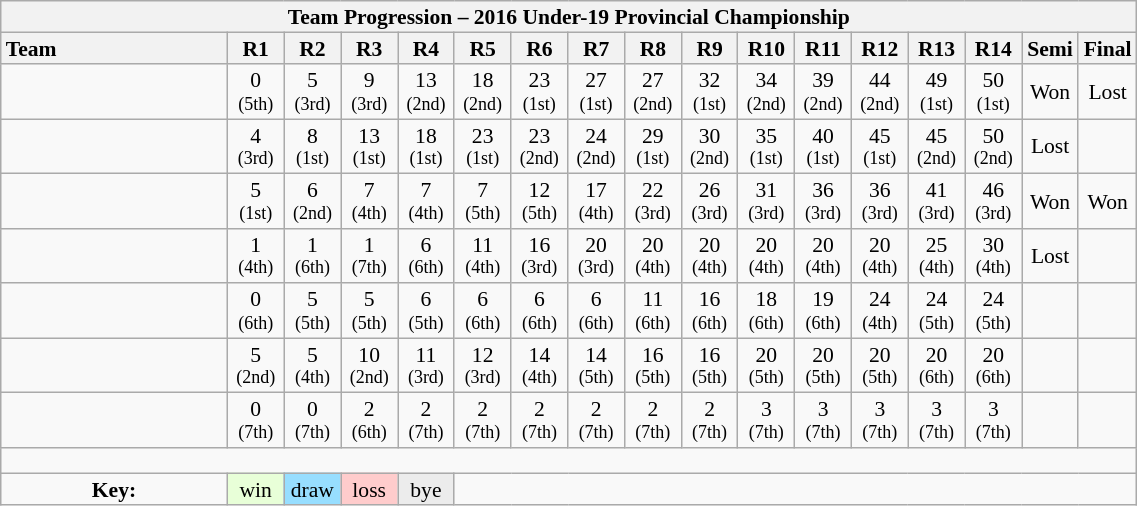<table class="wikitable collapsible" style="text-align:center; line-height:100%; font-size:90%; width:60%;">
<tr>
<th colspan=100%>Team Progression – 2016 Under-19 Provincial Championship</th>
</tr>
<tr>
<th style="text-align:left; width:20%;">Team</th>
<th style="width:5%;">R1</th>
<th style="width:5%;">R2</th>
<th style="width:5%;">R3</th>
<th style="width:5%;">R4</th>
<th style="width:5%;">R5</th>
<th style="width:5%;">R6</th>
<th style="width:5%;">R7</th>
<th style="width:5%;">R8</th>
<th style="width:5%;">R9</th>
<th style="width:5%;">R10</th>
<th style="width:5%;">R11</th>
<th style="width:5%;">R12</th>
<th style="width:5%;">R13</th>
<th style="width:5%;">R14</th>
<th style="width:5%;">Semi</th>
<th style="width:5%;">Final</th>
</tr>
<tr>
<td align=left></td>
<td>0 <br> <small>(5th)</small></td>
<td>5 <br> <small>(3rd)</small></td>
<td>9 <br> <small>(3rd)</small></td>
<td>13 <br> <small>(2nd)</small></td>
<td>18 <br> <small>(2nd)</small></td>
<td>23 <br> <small>(1st)</small></td>
<td>27 <br> <small>(1st)</small></td>
<td>27 <br> <small>(2nd)</small></td>
<td>32 <br> <small>(1st)</small></td>
<td>34 <br> <small>(2nd)</small></td>
<td>39 <br> <small>(2nd)</small></td>
<td>44 <br> <small>(2nd)</small></td>
<td>49 <br> <small>(1st)</small></td>
<td>50 <br> <small>(1st)</small></td>
<td>Won</td>
<td>Lost</td>
</tr>
<tr>
<td align=left></td>
<td>4 <br> <small>(3rd)</small></td>
<td>8 <br> <small>(1st)</small></td>
<td>13 <br> <small>(1st)</small></td>
<td>18 <br> <small>(1st)</small></td>
<td>23 <br> <small>(1st)</small></td>
<td>23 <br> <small>(2nd)</small></td>
<td>24 <br> <small>(2nd)</small></td>
<td>29 <br> <small>(1st)</small></td>
<td>30 <br> <small>(2nd)</small></td>
<td>35 <br> <small>(1st)</small></td>
<td>40 <br> <small>(1st)</small></td>
<td>45 <br> <small>(1st)</small></td>
<td>45 <br> <small>(2nd)</small></td>
<td>50 <br> <small>(2nd)</small></td>
<td>Lost</td>
<td> </td>
</tr>
<tr>
<td align=left></td>
<td>5 <br> <small>(1st)</small></td>
<td>6 <br> <small>(2nd)</small></td>
<td>7 <br> <small>(4th)</small></td>
<td>7 <br> <small>(4th)</small></td>
<td>7 <br> <small>(5th)</small></td>
<td>12 <br> <small>(5th)</small></td>
<td>17 <br> <small>(4th)</small></td>
<td>22 <br> <small>(3rd)</small></td>
<td>26 <br> <small>(3rd)</small></td>
<td>31 <br> <small>(3rd)</small></td>
<td>36 <br> <small>(3rd)</small></td>
<td>36 <br> <small>(3rd)</small></td>
<td>41 <br> <small>(3rd)</small></td>
<td>46 <br> <small>(3rd)</small></td>
<td>Won</td>
<td>Won</td>
</tr>
<tr>
<td align=left></td>
<td>1 <br> <small>(4th)</small></td>
<td>1 <br> <small>(6th)</small></td>
<td>1 <br> <small>(7th)</small></td>
<td>6 <br> <small>(6th)</small></td>
<td>11 <br> <small>(4th)</small></td>
<td>16 <br> <small>(3rd)</small></td>
<td>20 <br> <small>(3rd)</small></td>
<td>20 <br> <small>(4th)</small></td>
<td>20 <br> <small>(4th)</small></td>
<td>20 <br> <small>(4th)</small></td>
<td>20 <br> <small>(4th)</small></td>
<td>20 <br> <small>(4th)</small></td>
<td>25 <br> <small>(4th)</small></td>
<td>30 <br> <small>(4th)</small></td>
<td>Lost</td>
<td> </td>
</tr>
<tr>
<td align=left></td>
<td>0 <br> <small>(6th)</small></td>
<td>5 <br> <small>(5th)</small></td>
<td>5 <br> <small>(5th)</small></td>
<td>6 <br> <small>(5th)</small></td>
<td>6 <br> <small>(6th)</small></td>
<td>6 <br> <small>(6th)</small></td>
<td>6 <br> <small>(6th)</small></td>
<td>11 <br> <small>(6th)</small></td>
<td>16 <br> <small>(6th)</small></td>
<td>18 <br> <small>(6th)</small></td>
<td>19 <br> <small>(6th)</small></td>
<td>24 <br> <small>(4th)</small></td>
<td>24 <br> <small>(5th)</small></td>
<td>24 <br> <small>(5th)</small></td>
<td> </td>
<td> </td>
</tr>
<tr>
<td align=left></td>
<td>5 <br> <small>(2nd)</small></td>
<td>5 <br> <small>(4th)</small></td>
<td>10 <br> <small>(2nd)</small></td>
<td>11 <br> <small>(3rd)</small></td>
<td>12 <br> <small>(3rd)</small></td>
<td>14 <br> <small>(4th)</small></td>
<td>14 <br> <small>(5th)</small></td>
<td>16 <br> <small>(5th)</small></td>
<td>16 <br> <small>(5th)</small></td>
<td>20 <br> <small>(5th)</small></td>
<td>20 <br> <small>(5th)</small></td>
<td>20 <br> <small>(5th)</small></td>
<td>20 <br> <small>(6th)</small></td>
<td>20 <br> <small>(6th)</small></td>
<td> </td>
<td> </td>
</tr>
<tr>
<td align=left></td>
<td>0 <br> <small>(7th)</small></td>
<td>0 <br> <small>(7th)</small></td>
<td>2 <br> <small>(6th)</small></td>
<td>2 <br> <small>(7th)</small></td>
<td>2 <br> <small>(7th)</small></td>
<td>2 <br> <small>(7th)</small></td>
<td>2 <br> <small>(7th)</small></td>
<td>2 <br> <small>(7th)</small></td>
<td>2 <br> <small>(7th)</small></td>
<td>3 <br> <small>(7th)</small></td>
<td>3 <br> <small>(7th)</small></td>
<td>3 <br> <small>(7th)</small></td>
<td>3 <br> <small>(7th)</small></td>
<td>3 <br> <small>(7th)</small></td>
<td> </td>
<td> </td>
</tr>
<tr>
<td colspan=100% style="height:10px"></td>
</tr>
<tr>
<td><strong>Key:</strong></td>
<td style="background:#E8FFD8;">win</td>
<td style="background:#97DEFF;">draw</td>
<td style="background:#FFCCCC;">loss</td>
<td style="background:#ECECEC;">bye</td>
<td colspan=100%></td>
</tr>
</table>
